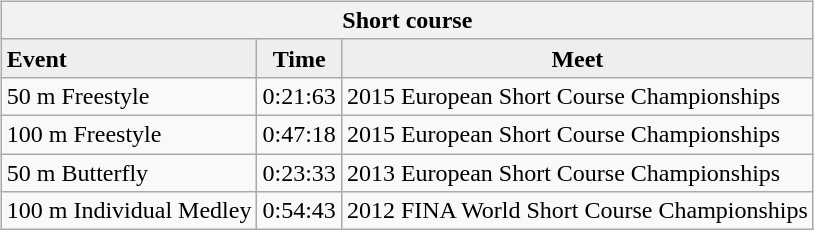<table>
<tr>
<td><br><table class="wikitable">
<tr>
<th colspan="5">Short course</th>
</tr>
<tr bgcolor="#eeeeee">
<td><strong>Event</strong></td>
<td align="center"><strong>Time</strong></td>
<td align="center"><strong>Meet</strong></td>
</tr>
<tr>
<td>50 m Freestyle</td>
<td align="center">0:21:63</td>
<td>2015 European Short Course Championships</td>
</tr>
<tr>
<td>100 m Freestyle</td>
<td align="center">0:47:18</td>
<td>2015 European Short Course Championships</td>
</tr>
<tr>
<td>50 m Butterfly</td>
<td align="center">0:23:33</td>
<td>2013 European Short Course Championships</td>
</tr>
<tr>
<td>100 m Individual Medley</td>
<td>0:54:43</td>
<td>2012 FINA World Short Course Championships</td>
</tr>
</table>
</td>
</tr>
</table>
